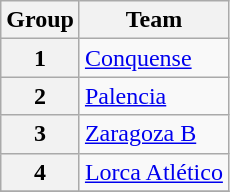<table class="wikitable">
<tr>
<th>Group</th>
<th>Team</th>
</tr>
<tr>
<th>1</th>
<td><a href='#'>Conquense</a></td>
</tr>
<tr>
<th>2</th>
<td><a href='#'>Palencia</a></td>
</tr>
<tr>
<th>3</th>
<td><a href='#'>Zaragoza B</a></td>
</tr>
<tr>
<th>4</th>
<td><a href='#'>Lorca Atlético</a></td>
</tr>
<tr>
</tr>
</table>
